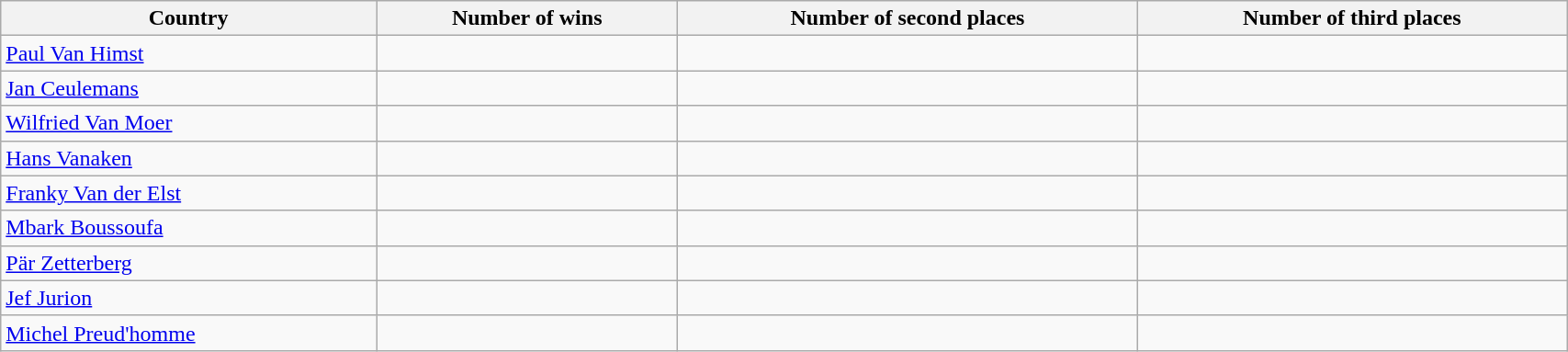<table class="wikitable sortable"  style="width:90%">
<tr>
<th>Country</th>
<th>Number of wins</th>
<th>Number of second places</th>
<th>Number of third places</th>
</tr>
<tr>
<td> <a href='#'>Paul Van Himst</a></td>
<td></td>
<td></td>
<td></td>
</tr>
<tr>
<td> <a href='#'>Jan Ceulemans</a></td>
<td></td>
<td></td>
<td></td>
</tr>
<tr>
<td> <a href='#'>Wilfried Van Moer</a></td>
<td></td>
<td></td>
<td></td>
</tr>
<tr>
<td> <a href='#'>Hans Vanaken</a></td>
<td></td>
<td></td>
<td></td>
</tr>
<tr>
<td> <a href='#'>Franky Van der Elst</a></td>
<td></td>
<td></td>
<td></td>
</tr>
<tr>
<td> <a href='#'>Mbark Boussoufa</a></td>
<td></td>
<td></td>
<td></td>
</tr>
<tr>
<td> <a href='#'>Pär Zetterberg</a></td>
<td></td>
<td></td>
<td></td>
</tr>
<tr>
<td> <a href='#'>Jef Jurion</a></td>
<td></td>
<td></td>
<td></td>
</tr>
<tr>
<td> <a href='#'>Michel Preud'homme</a></td>
<td></td>
<td></td>
<td></td>
</tr>
</table>
